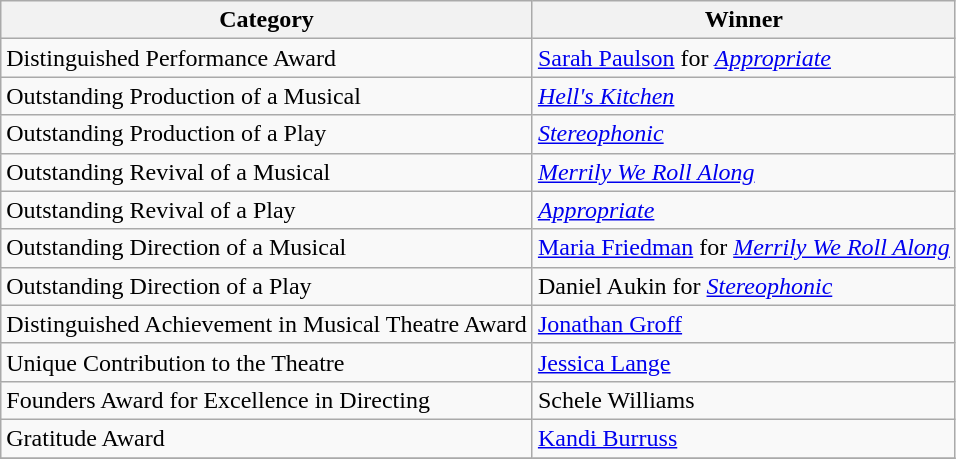<table class="wikitable">
<tr>
<th>Category</th>
<th>Winner</th>
</tr>
<tr>
<td>Distinguished Performance Award</td>
<td><a href='#'>Sarah Paulson</a> for <em><a href='#'>Appropriate</a></em></td>
</tr>
<tr>
<td>Outstanding Production of a Musical</td>
<td><em><a href='#'>Hell's Kitchen</a></em></td>
</tr>
<tr>
<td>Outstanding Production of a Play</td>
<td><em><a href='#'>Stereophonic</a></em></td>
</tr>
<tr>
<td>Outstanding Revival of a Musical</td>
<td><em><a href='#'>Merrily We Roll Along</a></em></td>
</tr>
<tr>
<td>Outstanding Revival of a Play</td>
<td><em><a href='#'>Appropriate</a></em></td>
</tr>
<tr>
<td>Outstanding Direction of a Musical</td>
<td><a href='#'>Maria Friedman</a> for <em><a href='#'>Merrily We Roll Along</a></em></td>
</tr>
<tr>
<td>Outstanding Direction of a Play</td>
<td>Daniel Aukin for <em><a href='#'>Stereophonic</a></em></td>
</tr>
<tr>
<td>Distinguished Achievement in Musical Theatre Award</td>
<td><a href='#'>Jonathan Groff</a></td>
</tr>
<tr>
<td>Unique Contribution to the Theatre</td>
<td><a href='#'>Jessica Lange</a></td>
</tr>
<tr>
<td>Founders Award for Excellence in Directing</td>
<td>Schele Williams</td>
</tr>
<tr>
<td>Gratitude Award</td>
<td><a href='#'>Kandi Burruss</a></td>
</tr>
<tr>
</tr>
</table>
